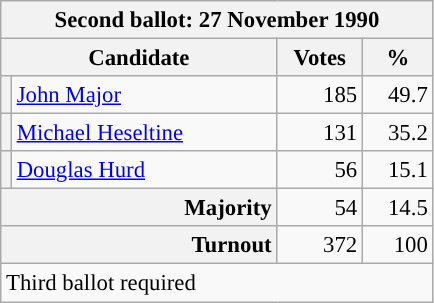<table class="wikitable" style="font-size:95%;">
<tr>
<th colspan="4">Second ballot: 27 November 1990</th>
</tr>
<tr>
<th colspan="2" style="width: 170px">Candidate</th>
<th style="width: 50px">Votes</th>
<th style="width: 40px">%</th>
</tr>
<tr>
<th style="background-color: "></th>
<td style="width: 170px"><a href='#'>John Major</a></td>
<td style="text-align:right;">185</td>
<td style="text-align:right;">49.7</td>
</tr>
<tr>
<th style="background-color: "></th>
<td style="width: 170px"><a href='#'>Michael Heseltine</a></td>
<td style="text-align:right;">131</td>
<td style="text-align:right;">35.2</td>
</tr>
<tr>
<th style="background-color: "></th>
<td style="width: 170px"><a href='#'>Douglas Hurd</a></td>
<td style="text-align:right;">56</td>
<td style="text-align:right;">15.1</td>
</tr>
<tr>
<th colspan="2" style="text-align:right">Majority</th>
<td style="text-align:right;">54</td>
<td style="text-align:right;">14.5</td>
</tr>
<tr>
<th colspan="2" style="text-align:right">Turnout</th>
<td style="text-align:right;">372</td>
<td align="right">100</td>
</tr>
<tr>
<td colspan="4">Third ballot required</td>
</tr>
</table>
